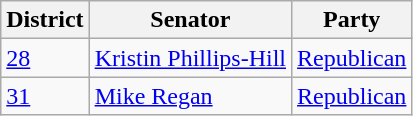<table class="wikitable">
<tr>
<th>District</th>
<th>Senator</th>
<th>Party</th>
</tr>
<tr>
<td><a href='#'>28</a></td>
<td><a href='#'>Kristin Phillips-Hill</a></td>
<td><a href='#'>Republican</a></td>
</tr>
<tr>
<td><a href='#'>31</a></td>
<td><a href='#'>Mike Regan</a></td>
<td><a href='#'>Republican</a></td>
</tr>
</table>
